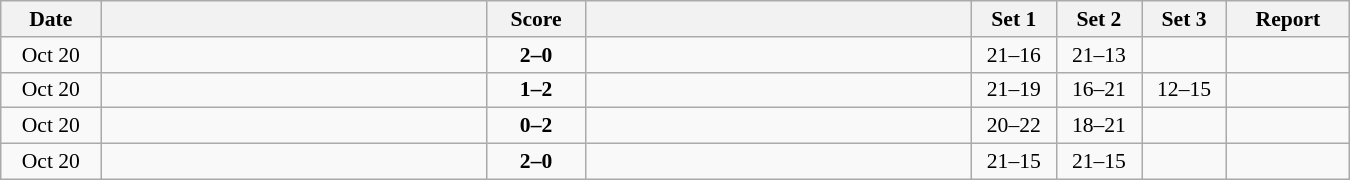<table class="wikitable" style="text-align: center; font-size:90% ">
<tr>
<th width="60">Date</th>
<th align="right" width="250"></th>
<th width="60">Score</th>
<th align="left" width="250"></th>
<th width="50">Set 1</th>
<th width="50">Set 2</th>
<th width="50">Set 3</th>
<th width="75">Report</th>
</tr>
<tr>
<td>Oct 20</td>
<td align=left><strong></strong></td>
<td align=center><strong>2–0</strong></td>
<td align=left></td>
<td>21–16</td>
<td>21–13</td>
<td></td>
<td></td>
</tr>
<tr>
<td>Oct 20</td>
<td align=left></td>
<td align=center><strong>1–2</strong></td>
<td align=left><strong></strong></td>
<td>21–19</td>
<td>16–21</td>
<td>12–15</td>
<td></td>
</tr>
<tr>
<td>Oct 20</td>
<td align=left></td>
<td align=center><strong>0–2</strong></td>
<td align=left><strong></strong></td>
<td>20–22</td>
<td>18–21</td>
<td></td>
<td></td>
</tr>
<tr>
<td>Oct 20</td>
<td align=left><strong></strong></td>
<td align=center><strong>2–0</strong></td>
<td align=left></td>
<td>21–15</td>
<td>21–15</td>
<td></td>
<td></td>
</tr>
</table>
